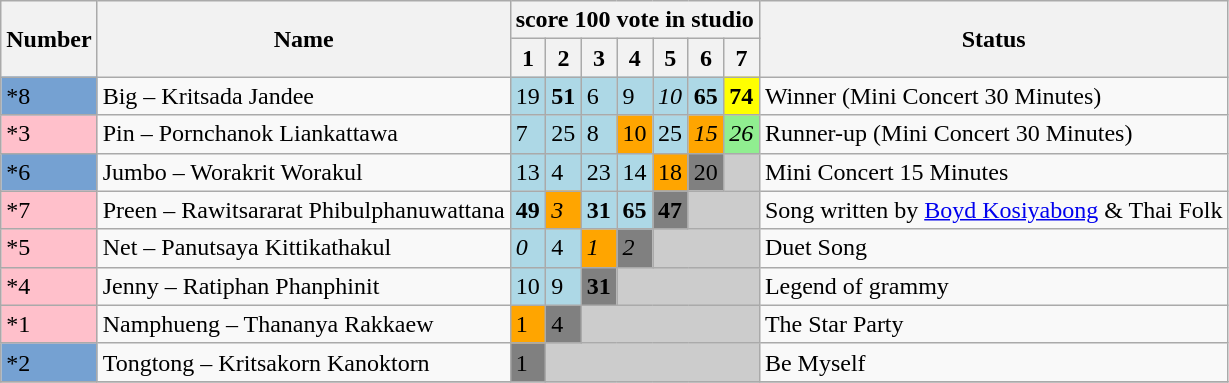<table class="wikitable">
<tr>
<th rowspan=2>Number</th>
<th rowspan=2>Name</th>
<th colspan=7>score 100 vote in studio</th>
<th rowspan=2>Status</th>
</tr>
<tr>
<th>1</th>
<th>2</th>
<th>3</th>
<th>4</th>
<th>5</th>
<th>6</th>
<th>7</th>
</tr>
<tr>
<td style="background:#75A1D2">*8</td>
<td>Big – Kritsada Jandee</td>
<td bgcolor="lightblue">19</td>
<td bgcolor="lightblue"><span><strong>51</strong></span></td>
<td bgcolor="lightblue">6</td>
<td bgcolor="lightblue">9</td>
<td bgcolor="lightblue"><span><em>10</em></span></td>
<td bgcolor="lightblue"><span><strong>65</strong></span></td>
<td bgcolor="yellow"><span><strong>74</strong></span></td>
<td>Winner (Mini Concert 30 Minutes)</td>
</tr>
<tr>
<td style="background:pink;">*3</td>
<td>Pin – Pornchanok Liankattawa</td>
<td bgcolor="lightblue">7</td>
<td bgcolor="lightblue">25</td>
<td bgcolor="lightblue">8</td>
<td bgcolor="orange">10</td>
<td bgcolor= "lightblue">25</td>
<td bgcolor="orange"><span><em>15</em></span></td>
<td bgcolor="lightgreen"><span><em>26</em></span></td>
<td>Runner-up (Mini Concert 30 Minutes)</td>
</tr>
<tr>
<td style="background:#75A1D2">*6</td>
<td>Jumbo – Worakrit Worakul</td>
<td bgcolor="lightblue">13</td>
<td bgcolor="lightblue">4</td>
<td bgcolor="lightblue">23</td>
<td bgcolor = "lightblue">14</td>
<td bgcolor="orange">18</td>
<td bgcolor = "gray">20</td>
<td style="background:#CCCCCC;" colspan=" 1 "></td>
<td>Mini Concert 15 Minutes</td>
</tr>
<tr>
<td style="background:pink;">*7</td>
<td>Preen – Rawitsararat Phibulphanuwattana</td>
<td bgcolor = "lightblue"><span><strong>49</strong></span></td>
<td bgcolor="orange"><span><em>3</em></span></td>
<td bgcolor="lightblue"><span><strong>31</strong></span></td>
<td bgcolor="lightblue"><span><strong>65</strong></span></td>
<td bgcolor = "gray"><span><strong>47</strong></span></td>
<td style="background:#CCCCCC;" colspan=" 2 "></td>
<td>Song written by <a href='#'>Boyd Kosiyabong</a> & Thai Folk</td>
</tr>
<tr>
<td style="background:pink;">*5</td>
<td>Net – Panutsaya Kittikathakul</td>
<td bgcolor="lightblue"><span><em>0</em></span></td>
<td bgcolor = "lightblue">4</td>
<td bgcolor="orange"><span><em>1</em></span></td>
<td bgcolor = "gray"><span><em>2</em></span></td>
<td style="background:#CCCCCC;" colspan=" 3 "></td>
<td>Duet Song</td>
</tr>
<tr>
<td style="background:pink;">*4</td>
<td>Jenny – Ratiphan Phanphinit</td>
<td bgcolor="lightblue">10</td>
<td bgcolor="lightblue">9</td>
<td bgcolor = "gray"><span><strong>31</strong></span></td>
<td style="background:#CCCCCC;" colspan=" 4 "></td>
<td>Legend of grammy</td>
</tr>
<tr>
<td style="background:pink;">*1</td>
<td>Namphueng – Thananya Rakkaew</td>
<td bgcolor="orange">1</td>
<td bgcolor = "gray">4</td>
<td style="background:#CCCCCC;" colspan=" 5 "></td>
<td>The Star Party</td>
</tr>
<tr>
<td style="background:#75A1D2">*2</td>
<td>Tongtong – Kritsakorn Kanoktorn</td>
<td bgcolor = "gray">1</td>
<td style="background:#CCCCCC;" colspan=" 6 "></td>
<td>Be Myself</td>
</tr>
<tr>
</tr>
</table>
